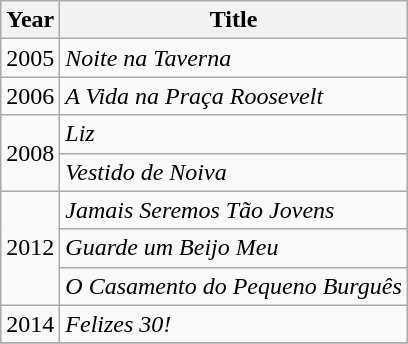<table class="wikitable">
<tr>
<th>Year</th>
<th>Title</th>
</tr>
<tr>
<td>2005</td>
<td><em>Noite na Taverna</em></td>
</tr>
<tr>
<td>2006</td>
<td><em>A Vida na Praça Roosevelt</em></td>
</tr>
<tr>
<td rowspan="2">2008</td>
<td><em>Liz</em></td>
</tr>
<tr>
<td><em>Vestido de Noiva</em></td>
</tr>
<tr>
<td rowspan="3">2012</td>
<td><em>Jamais Seremos Tão Jovens</em></td>
</tr>
<tr>
<td><em>Guarde um Beijo Meu</em></td>
</tr>
<tr>
<td><em>O Casamento do Pequeno Burguês</em></td>
</tr>
<tr>
<td>2014</td>
<td><em>Felizes 30!</em></td>
</tr>
<tr>
</tr>
</table>
